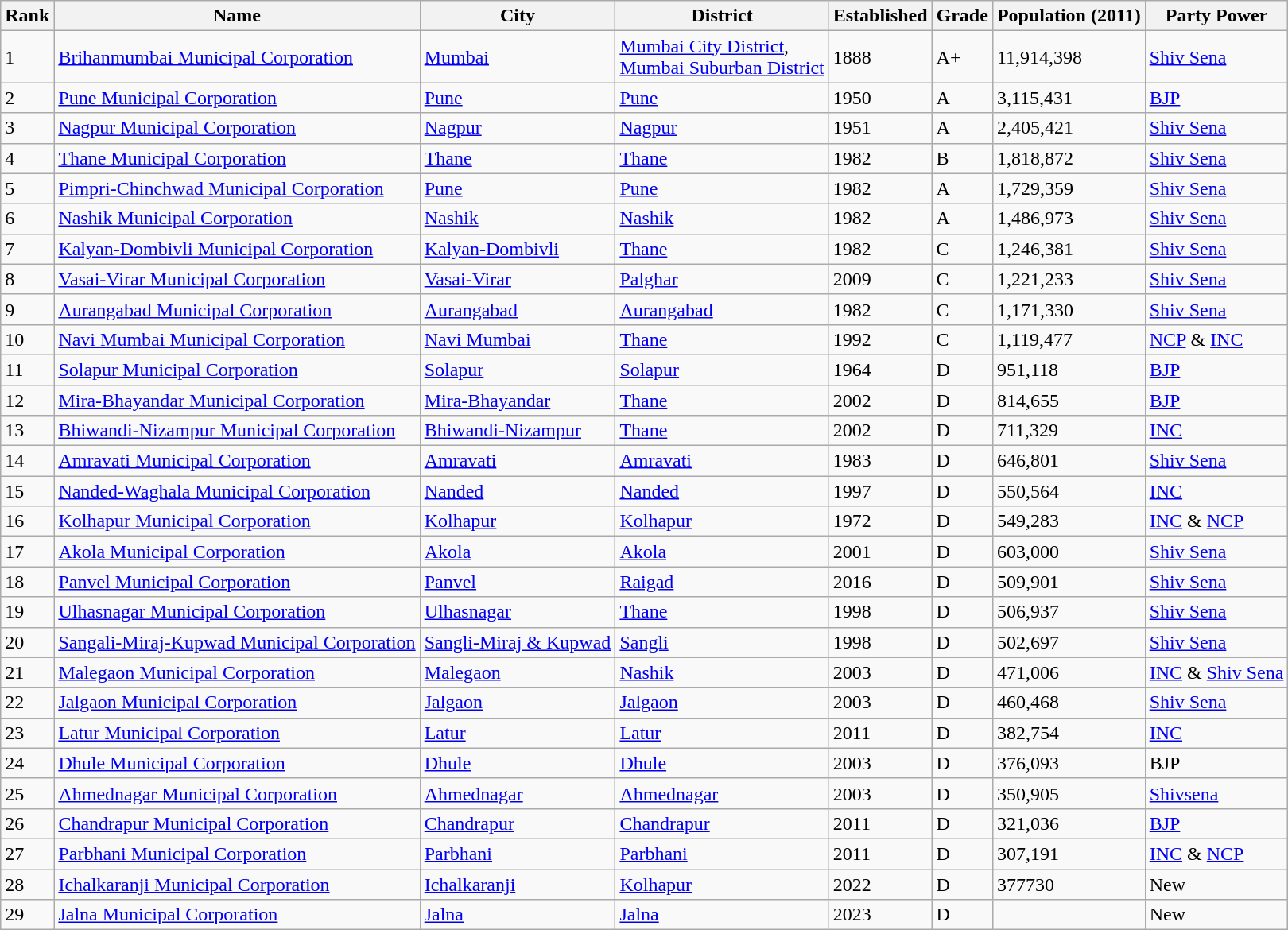<table class="wikitable sortable">
<tr>
<th>Rank</th>
<th>Name</th>
<th>City</th>
<th>District</th>
<th>Established</th>
<th>Grade</th>
<th>Population (2011)</th>
<th>Party Power</th>
</tr>
<tr>
<td>1</td>
<td><a href='#'>Brihanmumbai Municipal Corporation</a></td>
<td><a href='#'>Mumbai</a></td>
<td><a href='#'>Mumbai City District</a>,<br> <a href='#'>Mumbai Suburban District</a></td>
<td>1888</td>
<td>A+</td>
<td>11,914,398</td>
<td><a href='#'>Shiv Sena</a></td>
</tr>
<tr>
<td>2</td>
<td><a href='#'>Pune Municipal Corporation</a></td>
<td><a href='#'>Pune</a></td>
<td><a href='#'>Pune</a></td>
<td>1950</td>
<td>A</td>
<td>3,115,431</td>
<td><a href='#'>BJP</a></td>
</tr>
<tr>
<td>3</td>
<td><a href='#'>Nagpur Municipal Corporation</a></td>
<td><a href='#'>Nagpur</a></td>
<td><a href='#'>Nagpur</a></td>
<td>1951</td>
<td>A</td>
<td>2,405,421</td>
<td><a href='#'>Shiv Sena</a></td>
</tr>
<tr>
<td>4</td>
<td><a href='#'>Thane Municipal Corporation</a></td>
<td><a href='#'>Thane</a></td>
<td><a href='#'>Thane</a></td>
<td>1982</td>
<td>B</td>
<td>1,818,872</td>
<td><a href='#'>Shiv Sena</a></td>
</tr>
<tr>
<td>5</td>
<td><a href='#'>Pimpri-Chinchwad Municipal Corporation</a></td>
<td><a href='#'>Pune</a></td>
<td><a href='#'>Pune</a></td>
<td>1982</td>
<td>A</td>
<td>1,729,359</td>
<td><a href='#'>Shiv Sena</a></td>
</tr>
<tr>
<td>6</td>
<td><a href='#'>Nashik Municipal Corporation</a></td>
<td><a href='#'>Nashik</a></td>
<td><a href='#'>Nashik</a></td>
<td>1982</td>
<td>A</td>
<td>1,486,973</td>
<td><a href='#'>Shiv Sena</a></td>
</tr>
<tr>
<td>7</td>
<td><a href='#'>Kalyan-Dombivli Municipal Corporation</a></td>
<td><a href='#'>Kalyan-Dombivli</a></td>
<td><a href='#'>Thane</a></td>
<td>1982</td>
<td>C</td>
<td>1,246,381</td>
<td><a href='#'>Shiv Sena</a></td>
</tr>
<tr>
<td>8</td>
<td><a href='#'>Vasai-Virar Municipal Corporation</a></td>
<td><a href='#'>Vasai-Virar</a></td>
<td><a href='#'>Palghar</a></td>
<td>2009</td>
<td>C</td>
<td>1,221,233</td>
<td><a href='#'>Shiv Sena</a></td>
</tr>
<tr>
<td>9</td>
<td><a href='#'>Aurangabad Municipal Corporation</a></td>
<td><a href='#'>Aurangabad</a></td>
<td><a href='#'>Aurangabad</a></td>
<td>1982</td>
<td>C</td>
<td>1,171,330</td>
<td><a href='#'>Shiv Sena</a></td>
</tr>
<tr>
<td>10</td>
<td><a href='#'>Navi Mumbai Municipal Corporation</a></td>
<td><a href='#'>Navi Mumbai</a></td>
<td><a href='#'>Thane</a></td>
<td>1992</td>
<td>C</td>
<td>1,119,477</td>
<td><a href='#'>NCP</a> & <a href='#'>INC</a></td>
</tr>
<tr>
<td>11</td>
<td><a href='#'>Solapur Municipal Corporation</a></td>
<td><a href='#'>Solapur</a></td>
<td><a href='#'>Solapur</a></td>
<td>1964</td>
<td>D</td>
<td>951,118</td>
<td><a href='#'>BJP</a></td>
</tr>
<tr>
<td>12</td>
<td><a href='#'>Mira-Bhayandar Municipal Corporation</a></td>
<td><a href='#'>Mira-Bhayandar</a></td>
<td><a href='#'>Thane</a></td>
<td>2002</td>
<td>D</td>
<td>814,655</td>
<td><a href='#'>BJP</a></td>
</tr>
<tr>
<td>13</td>
<td><a href='#'>Bhiwandi-Nizampur Municipal Corporation</a></td>
<td><a href='#'>Bhiwandi-Nizampur</a></td>
<td><a href='#'>Thane</a></td>
<td>2002</td>
<td>D</td>
<td>711,329</td>
<td><a href='#'>INC</a></td>
</tr>
<tr>
<td>14</td>
<td><a href='#'>Amravati Municipal Corporation</a></td>
<td><a href='#'>Amravati</a></td>
<td><a href='#'>Amravati</a></td>
<td>1983</td>
<td>D</td>
<td>646,801</td>
<td><a href='#'>Shiv Sena</a></td>
</tr>
<tr>
<td>15</td>
<td><a href='#'>Nanded-Waghala Municipal Corporation</a></td>
<td><a href='#'>Nanded</a></td>
<td><a href='#'>Nanded</a></td>
<td>1997</td>
<td>D</td>
<td>550,564</td>
<td><a href='#'>INC</a></td>
</tr>
<tr>
<td>16</td>
<td><a href='#'>Kolhapur Municipal Corporation</a></td>
<td><a href='#'>Kolhapur</a></td>
<td><a href='#'>Kolhapur</a></td>
<td>1972</td>
<td>D</td>
<td>549,283</td>
<td><a href='#'>INC</a> & <a href='#'>NCP</a></td>
</tr>
<tr>
<td>17</td>
<td><a href='#'>Akola Municipal Corporation</a></td>
<td><a href='#'>Akola</a></td>
<td><a href='#'>Akola</a></td>
<td>2001</td>
<td>D</td>
<td>603,000</td>
<td><a href='#'>Shiv Sena</a></td>
</tr>
<tr>
<td>18</td>
<td><a href='#'>Panvel Municipal Corporation</a></td>
<td><a href='#'>Panvel</a></td>
<td><a href='#'>Raigad</a></td>
<td>2016</td>
<td>D</td>
<td>509,901</td>
<td><a href='#'>Shiv Sena</a></td>
</tr>
<tr>
<td>19</td>
<td><a href='#'>Ulhasnagar Municipal Corporation</a></td>
<td><a href='#'>Ulhasnagar</a></td>
<td><a href='#'>Thane</a></td>
<td>1998</td>
<td>D</td>
<td>506,937</td>
<td><a href='#'>Shiv Sena</a></td>
</tr>
<tr>
<td>20</td>
<td><a href='#'>Sangali-Miraj-Kupwad Municipal Corporation</a></td>
<td><a href='#'>Sangli-Miraj & Kupwad</a></td>
<td><a href='#'>Sangli</a></td>
<td>1998</td>
<td>D</td>
<td>502,697</td>
<td><a href='#'>Shiv Sena</a></td>
</tr>
<tr>
<td>21</td>
<td><a href='#'>Malegaon Municipal Corporation</a></td>
<td><a href='#'>Malegaon</a></td>
<td><a href='#'>Nashik</a></td>
<td>2003</td>
<td>D</td>
<td>471,006</td>
<td><a href='#'>INC</a> & <a href='#'>Shiv Sena</a></td>
</tr>
<tr>
<td>22</td>
<td><a href='#'>Jalgaon Municipal Corporation</a></td>
<td><a href='#'>Jalgaon</a></td>
<td><a href='#'>Jalgaon</a></td>
<td>2003</td>
<td>D</td>
<td>460,468</td>
<td><a href='#'>Shiv Sena</a></td>
</tr>
<tr>
<td>23</td>
<td><a href='#'>Latur Municipal Corporation</a></td>
<td><a href='#'>Latur</a></td>
<td><a href='#'>Latur</a></td>
<td>2011</td>
<td>D</td>
<td>382,754</td>
<td><a href='#'>INC</a></td>
</tr>
<tr>
<td>24</td>
<td><a href='#'>Dhule Municipal Corporation</a></td>
<td><a href='#'>Dhule</a></td>
<td><a href='#'>Dhule</a></td>
<td>2003</td>
<td>D</td>
<td>376,093</td>
<td>BJP</td>
</tr>
<tr>
<td>25</td>
<td><a href='#'>Ahmednagar Municipal Corporation</a></td>
<td><a href='#'>Ahmednagar</a></td>
<td><a href='#'>Ahmednagar</a></td>
<td>2003</td>
<td>D</td>
<td>350,905</td>
<td><a href='#'>Shivsena</a></td>
</tr>
<tr>
<td>26</td>
<td><a href='#'>Chandrapur Municipal Corporation</a></td>
<td><a href='#'>Chandrapur</a></td>
<td><a href='#'>Chandrapur</a></td>
<td>2011</td>
<td>D</td>
<td>321,036</td>
<td><a href='#'>BJP</a></td>
</tr>
<tr>
<td>27</td>
<td><a href='#'>Parbhani Municipal Corporation</a></td>
<td><a href='#'>Parbhani</a></td>
<td><a href='#'>Parbhani</a></td>
<td>2011</td>
<td>D</td>
<td>307,191</td>
<td><a href='#'>INC</a> & <a href='#'>NCP</a></td>
</tr>
<tr>
<td>28</td>
<td><a href='#'>Ichalkaranji Municipal Corporation</a></td>
<td><a href='#'>Ichalkaranji</a></td>
<td><a href='#'>Kolhapur</a></td>
<td>2022</td>
<td>D</td>
<td>377730</td>
<td>New</td>
</tr>
<tr>
<td>29</td>
<td><a href='#'>Jalna Municipal Corporation</a></td>
<td><a href='#'>Jalna</a></td>
<td><a href='#'>Jalna</a></td>
<td>2023</td>
<td>D</td>
<td></td>
<td>New</td>
</tr>
</table>
